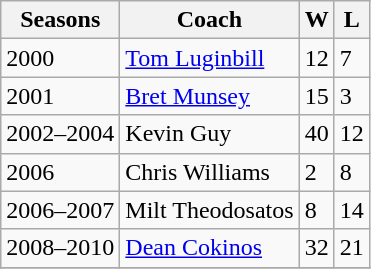<table class="wikitable">
<tr>
<th>Seasons</th>
<th>Coach</th>
<th>W</th>
<th>L</th>
</tr>
<tr>
<td>2000</td>
<td><a href='#'>Tom Luginbill</a></td>
<td>12</td>
<td>7</td>
</tr>
<tr>
<td>2001</td>
<td><a href='#'>Bret Munsey</a></td>
<td>15</td>
<td>3</td>
</tr>
<tr>
<td>2002–2004</td>
<td>Kevin Guy</td>
<td>40</td>
<td>12</td>
</tr>
<tr>
<td>2006</td>
<td>Chris Williams</td>
<td>2</td>
<td>8</td>
</tr>
<tr>
<td>2006–2007</td>
<td>Milt Theodosatos</td>
<td>8</td>
<td>14</td>
</tr>
<tr>
<td>2008–2010</td>
<td><a href='#'>Dean Cokinos</a></td>
<td>32</td>
<td>21</td>
</tr>
<tr>
</tr>
</table>
